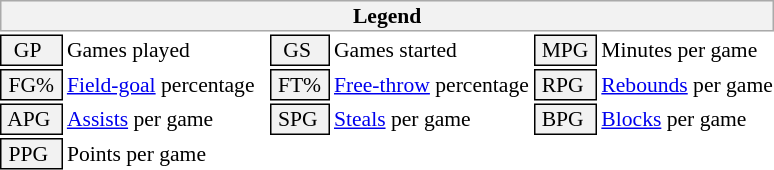<table class="toccolours" style="font-size: 90%; white-space: nowrap;">
<tr>
<th colspan="6" style="background-color: #F2F2F2; border: 1px solid #AAAAAA;">Legend</th>
</tr>
<tr>
<td style="background-color: #F2F2F2; border: 1px solid black;">  GP</td>
<td>Games played</td>
<td style="background-color: #F2F2F2; border: 1px solid black;">  GS</td>
<td>Games started</td>
<td style="background-color: #F2F2F2; border: 1px solid black"> MPG </td>
<td>Minutes per game</td>
</tr>
<tr>
<td style="background-color: #F2F2F2; border: 1px solid black;"> FG% </td>
<td style="padding-right: 8px"><a href='#'>Field-goal</a> percentage</td>
<td style="background-color: #F2F2F2; border: 1px solid black"> FT% </td>
<td><a href='#'>Free-throw</a> percentage</td>
<td style="background-color: #F2F2F2; border: 1px solid black;"> RPG </td>
<td><a href='#'>Rebounds</a> per game</td>
</tr>
<tr>
<td style="background-color: #F2F2F2; border: 1px solid black"> APG </td>
<td><a href='#'>Assists</a> per game</td>
<td style="background-color: #F2F2F2; border: 1px solid black"> SPG </td>
<td><a href='#'>Steals</a> per game</td>
<td style="background-color: #F2F2F2; border: 1px solid black;"> BPG </td>
<td><a href='#'>Blocks</a> per game</td>
</tr>
<tr>
<td style="background-color: #F2F2F2; border: 1px solid black"> PPG </td>
<td>Points per game</td>
</tr>
</table>
